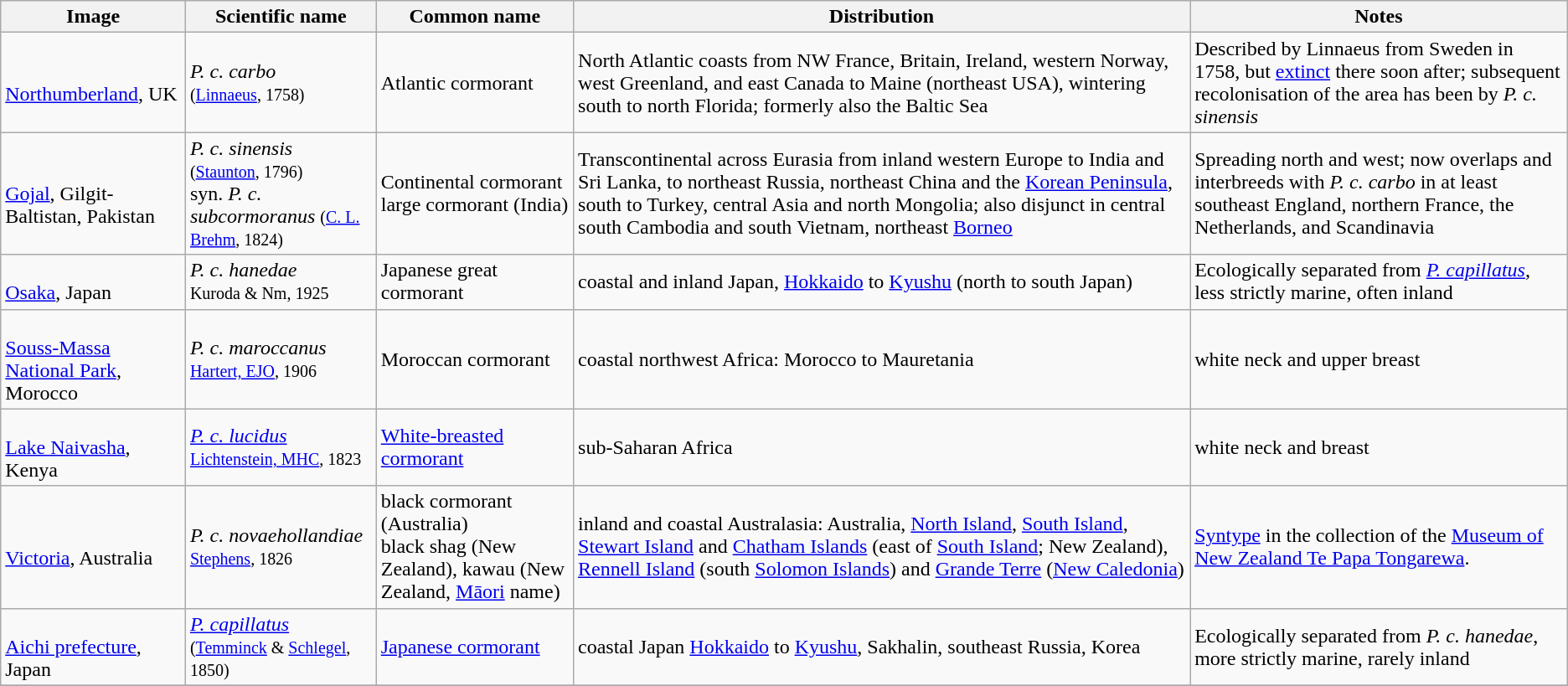<table class="wikitable">
<tr>
<th>Image</th>
<th>Scientific name</th>
<th>Common name</th>
<th>Distribution</th>
<th>Notes</th>
</tr>
<tr>
<td><br><a href='#'>Northumberland</a>, UK</td>
<td><em>P. c. carbo</em> <br><small>(<a href='#'>Linnaeus</a>, 1758)</small></td>
<td>Atlantic cormorant</td>
<td>North Atlantic coasts from NW France, Britain, Ireland, western Norway, west Greenland, and east Canada to Maine (northeast USA), wintering south to north Florida; formerly also the Baltic Sea</td>
<td>Described by Linnaeus from Sweden in 1758, but <a href='#'>extinct</a> there soon after; subsequent recolonisation of the area has been by <em>P. c. sinensis</em></td>
</tr>
<tr>
<td><br><a href='#'>Gojal</a>, Gilgit-Baltistan, Pakistan</td>
<td><em>P. c. sinensis</em> <br><small>(<a href='#'>Staunton</a>, 1796)</small><br>syn. <em>P. c. subcormoranus</em> <small>(<a href='#'>C. L. Brehm</a>, 1824)</small></td>
<td>Continental cormorant<br>large cormorant (India)</td>
<td>Transcontinental across Eurasia from inland western Europe to India and Sri Lanka, to northeast Russia, northeast China and the <a href='#'>Korean Peninsula</a>, south to Turkey, central Asia and north Mongolia; also disjunct in central south Cambodia and south Vietnam, northeast <a href='#'>Borneo</a></td>
<td>Spreading north and west; now overlaps and interbreeds with <em>P. c. carbo</em> in at least southeast England, northern France, the Netherlands, and Scandinavia</td>
</tr>
<tr>
<td><br><a href='#'>Osaka</a>, Japan</td>
<td><em>P. c. hanedae</em> <br><small>Kuroda & Nm, 1925</small></td>
<td>Japanese great cormorant</td>
<td>coastal and inland Japan, <a href='#'>Hokkaido</a> to <a href='#'>Kyushu</a> (north to south Japan)</td>
<td>Ecologically separated from <em><a href='#'>P. capillatus</a></em>, less strictly marine, often inland</td>
</tr>
<tr>
<td><br><a href='#'>Souss-Massa National Park</a>, Morocco</td>
<td><em>P. c. maroccanus</em> <br><small><a href='#'>Hartert, EJO</a>, 1906</small></td>
<td>Moroccan cormorant</td>
<td>coastal northwest Africa: Morocco to Mauretania</td>
<td>white neck and upper breast</td>
</tr>
<tr>
<td><br><a href='#'>Lake Naivasha</a>, Kenya</td>
<td><em><a href='#'>P. c. lucidus</a></em> <br><small><a href='#'>Lichtenstein, MHC</a>, 1823</small></td>
<td><a href='#'>White-breasted cormorant</a></td>
<td>sub-Saharan Africa</td>
<td>white neck and breast</td>
</tr>
<tr>
<td><br><a href='#'>Victoria</a>, Australia</td>
<td><em>P. c. novaehollandiae</em> <br><small><a href='#'>Stephens</a>, 1826</small></td>
<td>black cormorant (Australia)<br>black shag (New Zealand), kawau (New Zealand, <a href='#'>Māori</a> name)</td>
<td>inland and coastal Australasia: Australia, <a href='#'>North Island</a>, <a href='#'>South Island</a>, <a href='#'>Stewart Island</a> and <a href='#'>Chatham Islands</a> (east of <a href='#'>South Island</a>; New Zealand), <a href='#'>Rennell Island</a> (south <a href='#'>Solomon Islands</a>) and <a href='#'>Grande Terre</a> (<a href='#'>New Caledonia</a>)</td>
<td><a href='#'>Syntype</a> in the collection of the <a href='#'>Museum of New Zealand Te Papa Tongarewa</a>.</td>
</tr>
<tr>
<td><br><a href='#'>Aichi prefecture</a>, Japan</td>
<td><em><a href='#'>P. capillatus</a></em> <br><small>(<a href='#'>Temminck</a> & <a href='#'>Schlegel</a>, 1850)</small></td>
<td><a href='#'>Japanese cormorant</a></td>
<td>coastal Japan <a href='#'>Hokkaido</a> to <a href='#'>Kyushu</a>, Sakhalin, southeast Russia, Korea</td>
<td>Ecologically separated from <em>P. c. hanedae</em>, more strictly marine, rarely inland</td>
</tr>
<tr>
</tr>
</table>
